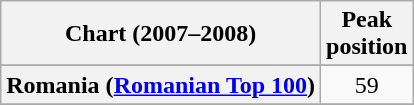<table class="wikitable sortable plainrowheaders">
<tr>
<th scope="col">Chart (2007–2008)</th>
<th scope="col">Peak<br>position</th>
</tr>
<tr>
</tr>
<tr>
</tr>
<tr>
</tr>
<tr>
</tr>
<tr>
<th scope="row">Romania (<a href='#'>Romanian Top 100</a>)</th>
<td align="center">59</td>
</tr>
<tr>
</tr>
</table>
